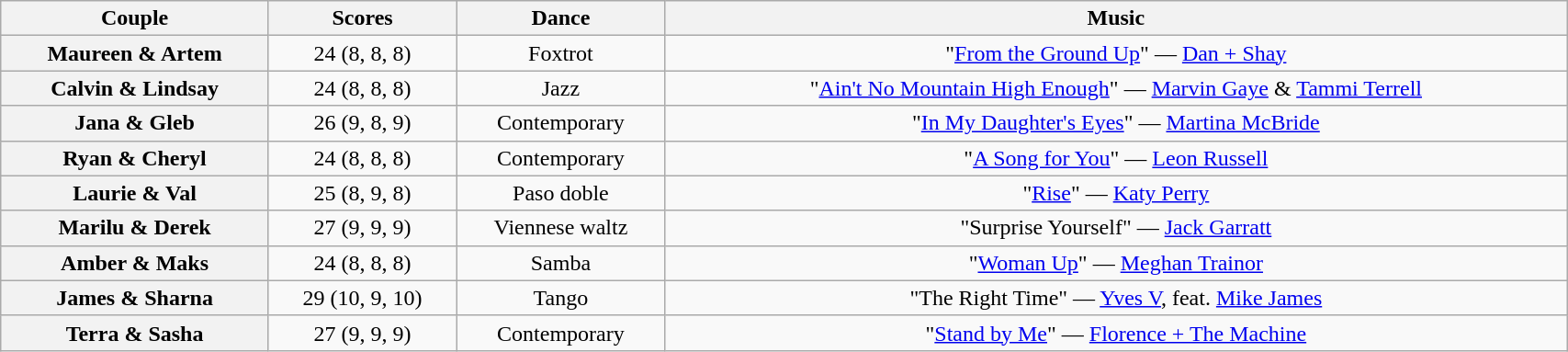<table class="wikitable sortable" style="text-align:center; width:90%">
<tr>
<th scope="col">Couple</th>
<th scope="col">Scores</th>
<th scope="col" class="unsortable">Dance</th>
<th scope="col" class="unsortable">Music</th>
</tr>
<tr>
<th scope="row">Maureen & Artem</th>
<td>24 (8, 8, 8)</td>
<td>Foxtrot</td>
<td>"<a href='#'>From the Ground Up</a>" — <a href='#'>Dan + Shay</a></td>
</tr>
<tr>
<th scope="row">Calvin & Lindsay</th>
<td>24 (8, 8, 8)</td>
<td>Jazz</td>
<td>"<a href='#'>Ain't No Mountain High Enough</a>" — <a href='#'>Marvin Gaye</a> & <a href='#'>Tammi Terrell</a></td>
</tr>
<tr>
<th scope="row">Jana & Gleb</th>
<td>26 (9, 8, 9)</td>
<td>Contemporary</td>
<td>"<a href='#'>In My Daughter's Eyes</a>" — <a href='#'>Martina McBride</a></td>
</tr>
<tr>
<th scope="row">Ryan & Cheryl</th>
<td>24 (8, 8, 8)</td>
<td>Contemporary</td>
<td>"<a href='#'>A Song for You</a>" — <a href='#'>Leon Russell</a></td>
</tr>
<tr>
<th scope="row">Laurie & Val</th>
<td>25 (8, 9, 8)</td>
<td>Paso doble</td>
<td>"<a href='#'>Rise</a>" — <a href='#'>Katy Perry</a></td>
</tr>
<tr>
<th scope="row">Marilu & Derek</th>
<td>27 (9, 9, 9)</td>
<td>Viennese waltz</td>
<td>"Surprise Yourself" — <a href='#'>Jack Garratt</a></td>
</tr>
<tr>
<th scope="row">Amber & Maks</th>
<td>24 (8, 8, 8)</td>
<td>Samba</td>
<td>"<a href='#'>Woman Up</a>" — <a href='#'>Meghan Trainor</a></td>
</tr>
<tr>
<th scope="row">James & Sharna</th>
<td>29 (10, 9, 10)</td>
<td>Tango</td>
<td>"The Right Time" — <a href='#'>Yves V</a>, feat. <a href='#'>Mike James</a></td>
</tr>
<tr>
<th scope="row">Terra & Sasha</th>
<td>27 (9, 9, 9)</td>
<td>Contemporary</td>
<td>"<a href='#'>Stand by Me</a>" — <a href='#'>Florence + The Machine</a></td>
</tr>
</table>
